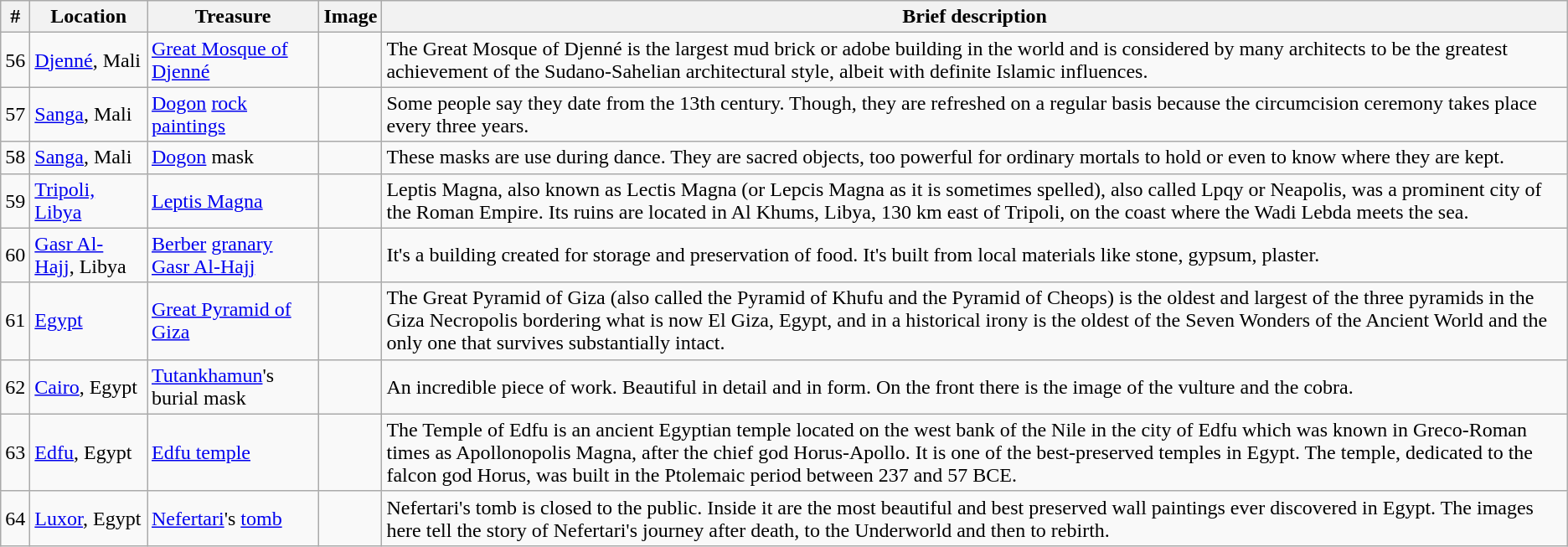<table class="wikitable">
<tr ">
<th>#</th>
<th>Location</th>
<th>Treasure</th>
<th>Image</th>
<th>Brief description</th>
</tr>
<tr>
<td>56</td>
<td><a href='#'>Djenné</a>, Mali</td>
<td><a href='#'>Great Mosque of Djenné</a></td>
<td></td>
<td>The Great Mosque of Djenné is the largest mud brick or adobe building in the world and is considered by many architects to be the greatest achievement of the Sudano-Sahelian architectural style, albeit with definite Islamic influences.</td>
</tr>
<tr>
<td>57</td>
<td><a href='#'>Sanga</a>, Mali</td>
<td><a href='#'>Dogon</a> <a href='#'>rock paintings</a></td>
<td></td>
<td>Some people say they date from the 13th century. Though, they are refreshed on a regular basis because the circumcision ceremony takes place<br>every three years.</td>
</tr>
<tr>
<td>58</td>
<td><a href='#'>Sanga</a>, Mali</td>
<td><a href='#'>Dogon</a> mask</td>
<td></td>
<td>These masks are use during dance. They are sacred objects, too powerful for ordinary mortals to hold or even to know where they are kept.</td>
</tr>
<tr>
<td>59</td>
<td><a href='#'>Tripoli, Libya</a></td>
<td><a href='#'>Leptis Magna</a></td>
<td></td>
<td>Leptis Magna, also known as Lectis Magna (or Lepcis Magna as it is sometimes spelled), also called Lpqy or Neapolis, was a prominent city of the Roman Empire. Its ruins are located in Al Khums, Libya, 130 km east of Tripoli, on the coast where the Wadi Lebda meets the sea.</td>
</tr>
<tr>
<td>60</td>
<td><a href='#'>Gasr Al-Hajj</a>, Libya</td>
<td><a href='#'>Berber</a> <a href='#'>granary</a> <a href='#'>Gasr Al-Hajj</a></td>
<td></td>
<td>It's a building created for storage and preservation of food. It's built from local materials like stone, gypsum, plaster.</td>
</tr>
<tr>
<td>61</td>
<td><a href='#'>Egypt</a></td>
<td><a href='#'>Great Pyramid of Giza</a></td>
<td></td>
<td>The Great Pyramid of Giza (also called the Pyramid of Khufu and the Pyramid of Cheops) is the oldest and largest of the three pyramids in the Giza Necropolis bordering what is now El Giza, Egypt, and in a historical irony is the oldest of the Seven Wonders of the Ancient World and the only one that survives substantially intact.</td>
</tr>
<tr>
<td>62</td>
<td><a href='#'>Cairo</a>, Egypt</td>
<td><a href='#'>Tutankhamun</a>'s burial mask</td>
<td></td>
<td>An incredible piece of work. Beautiful in detail and in form. On the front there is the image of the vulture and the cobra.</td>
</tr>
<tr>
<td>63</td>
<td><a href='#'>Edfu</a>, Egypt</td>
<td><a href='#'>Edfu temple</a></td>
<td></td>
<td>The Temple of Edfu is an ancient Egyptian temple located on the west bank of the Nile in the city of Edfu which was known in Greco-Roman times as Apollonopolis Magna, after the chief god Horus-Apollo. It is one of the best-preserved temples in Egypt. The temple, dedicated to the falcon god Horus, was built in the Ptolemaic period between 237 and 57 BCE.</td>
</tr>
<tr>
<td>64</td>
<td><a href='#'>Luxor</a>, Egypt</td>
<td><a href='#'>Nefertari</a>'s <a href='#'>tomb</a></td>
<td></td>
<td>Nefertari's tomb is closed to the public. Inside it are the most beautiful and best preserved wall paintings ever discovered in Egypt. The images here tell the story of Nefertari's journey after death, to the Underworld and then to rebirth.</td>
</tr>
</table>
